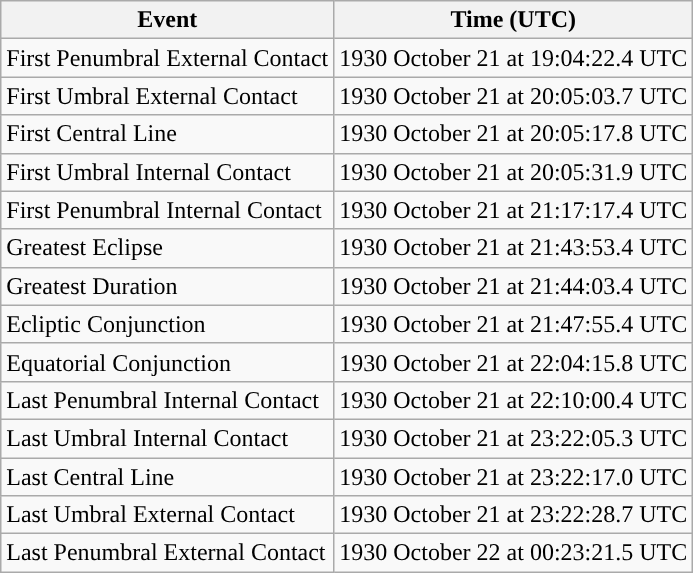<table class="wikitable">
<tr>
<th>Event</th>
<th>Time (UTC)</th>
</tr>
<tr>
<td>First Penumbral External Contact</td>
<td>1930 October 21 at 19:04:22.4 UTC</td>
</tr>
<tr>
<td>First Umbral External Contact</td>
<td>1930 October 21 at 20:05:03.7 UTC</td>
</tr>
<tr>
<td>First Central Line</td>
<td>1930 October 21 at 20:05:17.8 UTC</td>
</tr>
<tr>
<td>First Umbral Internal Contact</td>
<td>1930 October 21 at 20:05:31.9 UTC</td>
</tr>
<tr>
<td>First Penumbral Internal Contact</td>
<td>1930 October 21 at 21:17:17.4 UTC</td>
</tr>
<tr>
<td>Greatest Eclipse</td>
<td>1930 October 21 at 21:43:53.4 UTC</td>
</tr>
<tr>
<td>Greatest Duration</td>
<td>1930 October 21 at 21:44:03.4 UTC</td>
</tr>
<tr>
<td>Ecliptic Conjunction</td>
<td>1930 October 21 at 21:47:55.4 UTC</td>
</tr>
<tr>
<td>Equatorial Conjunction</td>
<td>1930 October 21 at 22:04:15.8 UTC</td>
</tr>
<tr>
<td>Last Penumbral Internal Contact</td>
<td>1930 October 21 at 22:10:00.4 UTC</td>
</tr>
<tr>
<td>Last Umbral Internal Contact</td>
<td>1930 October 21 at 23:22:05.3 UTC</td>
</tr>
<tr>
<td>Last Central Line</td>
<td>1930 October 21 at 23:22:17.0 UTC</td>
</tr>
<tr>
<td>Last Umbral External Contact</td>
<td>1930 October 21 at 23:22:28.7 UTC</td>
</tr>
<tr>
<td>Last Penumbral External Contact</td>
<td>1930 October 22 at 00:23:21.5 UTC</td>
</tr>
</table>
